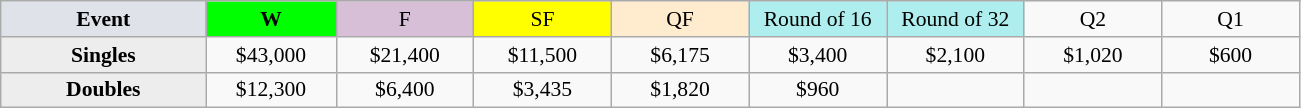<table class=wikitable style=font-size:90%;text-align:center>
<tr>
<td style="width:130px; background:#dfe2e9;"><strong>Event</strong></td>
<td style="width:80px; background:lime;"><strong>W</strong></td>
<td style="width:85px; background:thistle;">F</td>
<td style="width:85px; background:#ff0;">SF</td>
<td style="width:85px; background:#ffebcd;">QF</td>
<td style="width:85px; background:#afeeee;">Round of 16</td>
<td style="width:85px; background:#afeeee;">Round of 32</td>
<td width=85>Q2</td>
<td width=85>Q1</td>
</tr>
<tr>
<th style=background:#ededed>Singles</th>
<td>$43,000</td>
<td>$21,400</td>
<td>$11,500</td>
<td>$6,175</td>
<td>$3,400</td>
<td>$2,100</td>
<td>$1,020</td>
<td>$600</td>
</tr>
<tr>
<th style=background:#ededed>Doubles</th>
<td>$12,300</td>
<td>$6,400</td>
<td>$3,435</td>
<td>$1,820</td>
<td>$960</td>
<td></td>
<td></td>
<td></td>
</tr>
</table>
